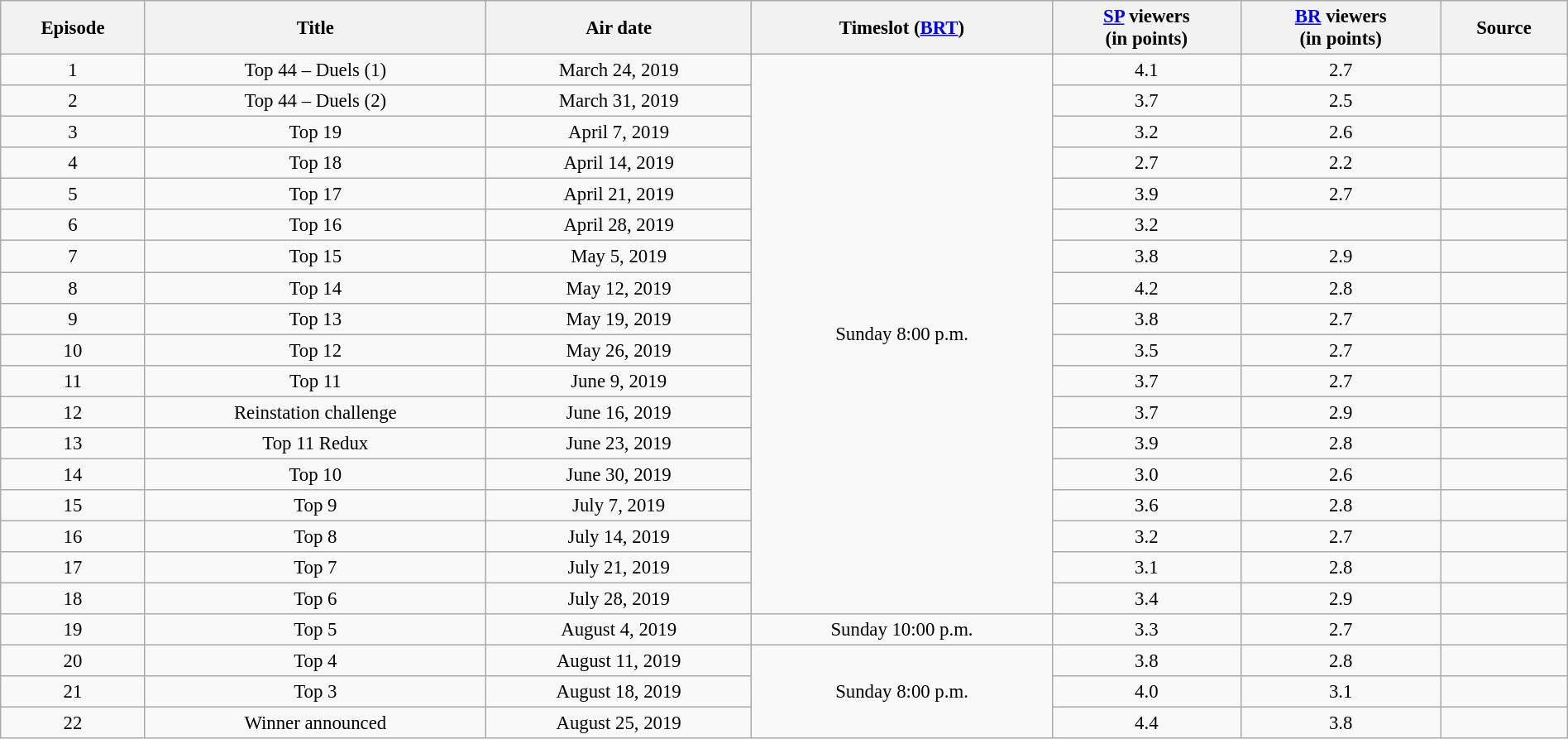<table class="wikitable sortable" style="text-align:center; font-size:95%; width: 100%">
<tr>
<th>Episode</th>
<th>Title</th>
<th>Air date</th>
<th>Timeslot (<a href='#'>BRT</a>)</th>
<th><a href='#'>SP</a> viewers<br>(in points)</th>
<th><a href='#'>BR</a> viewers<br>(in points)</th>
<th>Source</th>
</tr>
<tr>
<td>1</td>
<td>Top 44 – Duels (1)</td>
<td>March 24, 2019</td>
<td rowspan=18>Sunday 8:00 p.m.</td>
<td>4.1</td>
<td>2.7</td>
<td></td>
</tr>
<tr>
<td>2</td>
<td>Top 44 – Duels (2)</td>
<td>March 31, 2019</td>
<td>3.7</td>
<td>2.5</td>
<td></td>
</tr>
<tr>
<td>3</td>
<td>Top 19</td>
<td>April 7, 2019</td>
<td>3.2</td>
<td>2.6</td>
<td></td>
</tr>
<tr>
<td>4</td>
<td>Top 18</td>
<td>April 14, 2019</td>
<td>2.7</td>
<td>2.2</td>
<td></td>
</tr>
<tr>
<td>5</td>
<td>Top 17</td>
<td>April 21, 2019</td>
<td>3.9</td>
<td>2.7</td>
<td></td>
</tr>
<tr>
<td>6</td>
<td>Top 16</td>
<td>April 28, 2019</td>
<td>3.2</td>
<td></td>
<td></td>
</tr>
<tr>
<td>7</td>
<td>Top 15</td>
<td>May 5, 2019</td>
<td>3.8</td>
<td>2.9</td>
<td></td>
</tr>
<tr>
<td>8</td>
<td>Top 14</td>
<td>May 12, 2019</td>
<td>4.2</td>
<td>2.8</td>
<td></td>
</tr>
<tr>
<td>9</td>
<td>Top 13</td>
<td>May 19, 2019</td>
<td>3.8</td>
<td>2.7</td>
<td></td>
</tr>
<tr>
<td>10</td>
<td>Top 12</td>
<td>May 26, 2019</td>
<td>3.5</td>
<td>2.7</td>
<td></td>
</tr>
<tr>
<td>11</td>
<td>Top 11</td>
<td>June 9, 2019</td>
<td>3.7</td>
<td>2.7</td>
<td></td>
</tr>
<tr>
<td>12</td>
<td>Reinstation challenge</td>
<td>June 16, 2019</td>
<td>3.7</td>
<td>2.9</td>
<td></td>
</tr>
<tr>
<td>13</td>
<td>Top 11 Redux</td>
<td>June 23, 2019</td>
<td>3.9</td>
<td>2.8</td>
<td></td>
</tr>
<tr>
<td>14</td>
<td>Top 10</td>
<td>June 30, 2019</td>
<td>3.0</td>
<td>2.6</td>
<td></td>
</tr>
<tr>
<td>15</td>
<td>Top 9</td>
<td>July 7, 2019</td>
<td>3.6</td>
<td>2.8</td>
<td></td>
</tr>
<tr>
<td>16</td>
<td>Top 8</td>
<td>July 14, 2019</td>
<td>3.2</td>
<td>2.7</td>
<td></td>
</tr>
<tr>
<td>17</td>
<td>Top 7</td>
<td>July 21, 2019</td>
<td>3.1</td>
<td>2.8</td>
<td></td>
</tr>
<tr>
<td>18</td>
<td>Top 6</td>
<td>July 28, 2019</td>
<td>3.4</td>
<td>2.9</td>
<td></td>
</tr>
<tr>
<td>19</td>
<td>Top 5</td>
<td>August 4, 2019</td>
<td>Sunday 10:00 p.m.</td>
<td>3.3</td>
<td>2.7</td>
<td></td>
</tr>
<tr>
<td>20</td>
<td>Top 4</td>
<td>August 11, 2019</td>
<td rowspan=3>Sunday 8:00 p.m.</td>
<td>3.8</td>
<td>2.8</td>
<td></td>
</tr>
<tr>
<td>21</td>
<td>Top 3</td>
<td>August 18, 2019</td>
<td>4.0</td>
<td>3.1</td>
<td></td>
</tr>
<tr>
<td>22</td>
<td>Winner announced</td>
<td>August 25, 2019</td>
<td>4.4</td>
<td>3.8</td>
<td></td>
</tr>
</table>
